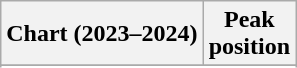<table class="wikitable sortable plainrowheaders" style="text-align:center">
<tr>
<th scope="col">Chart (2023–2024)</th>
<th scope="col">Peak<br>position</th>
</tr>
<tr>
</tr>
<tr>
</tr>
<tr>
</tr>
</table>
